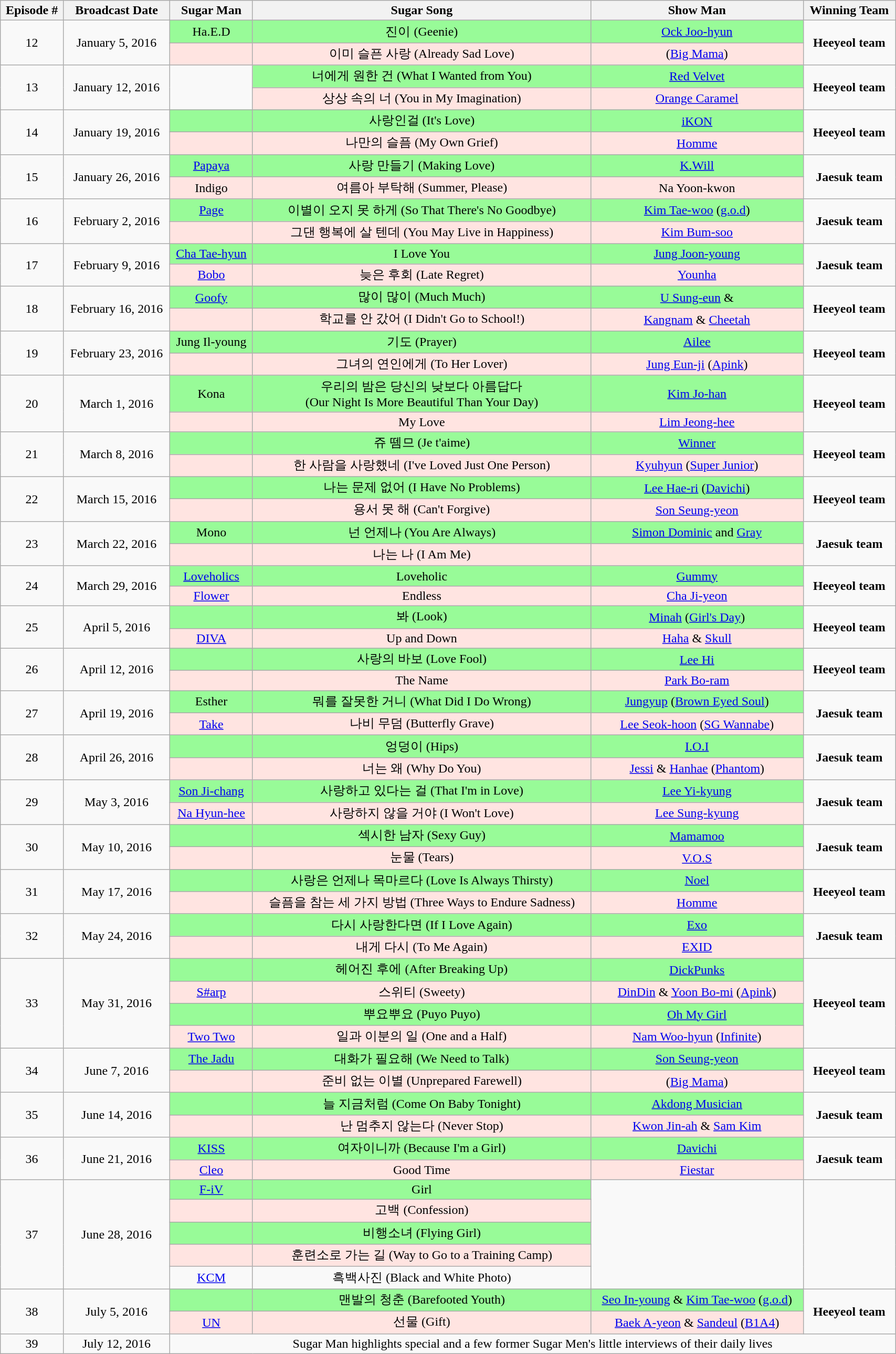<table class="wikitable" style="text-align:center; width:90%;">
<tr>
<th>Episode #</th>
<th>Broadcast Date</th>
<th>Sugar Man</th>
<th>Sugar Song</th>
<th>Show Man</th>
<th>Winning Team</th>
</tr>
<tr>
<td rowspan="2">12</td>
<td rowspan="2">January 5, 2016</td>
<td style="background: PaleGreen">Ha.E.D </td>
<td style="background: PaleGreen">진이 (Geenie)</td>
<td style="background: PaleGreen"><a href='#'>Ock Joo-hyun</a></td>
<td rowspan="2" expand="yes"><strong>Heeyeol team</strong></td>
</tr>
<tr>
<td style="background: MistyRose"></td>
<td style="background: MistyRose">이미 슬픈 사랑 (Already Sad Love)</td>
<td style="background: MistyRose"> (<a href='#'>Big Mama</a>)</td>
</tr>
<tr>
<td rowspan="2">13</td>
<td rowspan="2">January 12, 2016</td>
<td rowspan="2"></td>
<td style="background: PaleGreen">너에게 원한 건 (What I Wanted from You)</td>
<td style="background: PaleGreen"><a href='#'>Red Velvet</a></td>
<td rowspan="2" expand="yes"><strong>Heeyeol team</strong></td>
</tr>
<tr>
<td style="background: MistyRose">상상 속의 너 (You in My Imagination)</td>
<td style="background: MistyRose"><a href='#'>Orange Caramel</a></td>
</tr>
<tr>
<td rowspan="2">14</td>
<td rowspan="2">January 19, 2016</td>
<td style="background: PaleGreen"></td>
<td style="background: PaleGreen">사랑인걸 (It's Love)</td>
<td style="background: PaleGreen"><a href='#'>iKON</a></td>
<td rowspan="2" expand="yes"><strong>Heeyeol team</strong></td>
</tr>
<tr>
<td style="background: MistyRose"></td>
<td style="background: MistyRose">나만의 슬픔 (My Own Grief)</td>
<td style="background: MistyRose"><a href='#'>Homme</a></td>
</tr>
<tr>
<td rowspan="2">15</td>
<td rowspan="2">January 26, 2016</td>
<td style="background: PaleGreen"><a href='#'>Papaya</a></td>
<td style="background: PaleGreen">사랑 만들기 (Making Love)</td>
<td style="background: PaleGreen"><a href='#'>K.Will</a></td>
<td rowspan="2" expand="yes"><strong>Jaesuk team</strong></td>
</tr>
<tr>
<td style="background: MistyRose">Indigo </td>
<td style="background: MistyRose">여름아 부탁해 (Summer, Please)</td>
<td style="background: MistyRose">Na Yoon-kwon</td>
</tr>
<tr>
<td rowspan="2">16</td>
<td rowspan="2">February 2, 2016</td>
<td style="background: PaleGreen"><a href='#'>Page</a></td>
<td style="background: PaleGreen">이별이 오지 못 하게 (So That There's No Goodbye)</td>
<td style="background: PaleGreen"><a href='#'>Kim Tae-woo</a> (<a href='#'>g.o.d</a>)</td>
<td rowspan="2" expand="yes"><strong>Jaesuk team</strong></td>
</tr>
<tr>
<td style="background: MistyRose"></td>
<td style="background: MistyRose">그댄 행복에 살 텐데 (You May Live in Happiness)</td>
<td style="background: MistyRose"><a href='#'>Kim Bum-soo</a></td>
</tr>
<tr>
<td rowspan="2">17</td>
<td rowspan="2">February 9, 2016</td>
<td style="background: PaleGreen"><a href='#'>Cha Tae-hyun</a></td>
<td style="background: PaleGreen">I Love You</td>
<td style="background: PaleGreen"><a href='#'>Jung Joon-young</a></td>
<td rowspan="2" expand="yes"><strong>Jaesuk team</strong></td>
</tr>
<tr>
<td style="background: MistyRose"><a href='#'>Bobo</a></td>
<td style="background: MistyRose">늦은 후회 (Late Regret)</td>
<td style="background: MistyRose"><a href='#'>Younha</a></td>
</tr>
<tr>
<td rowspan="2">18</td>
<td rowspan="2">February 16, 2016</td>
<td style="background: PaleGreen"><a href='#'>Goofy</a></td>
<td style="background: PaleGreen">많이 많이 (Much Much)</td>
<td style="background: PaleGreen"><a href='#'>U Sung-eun</a> & </td>
<td rowspan="2" expand="yes"><strong>Heeyeol team</strong></td>
</tr>
<tr>
<td style="background: MistyRose"></td>
<td style="background: MistyRose">학교를 안 갔어 (I Didn't Go to School!)</td>
<td style="background: MistyRose"><a href='#'>Kangnam</a> & <a href='#'>Cheetah</a></td>
</tr>
<tr>
<td rowspan="2">19</td>
<td rowspan="2">February 23, 2016</td>
<td style="background: PaleGreen">Jung Il-young </td>
<td style="background: PaleGreen">기도 (Prayer)</td>
<td style="background: PaleGreen"><a href='#'>Ailee</a></td>
<td rowspan="2" expand="yes"><strong>Heeyeol team</strong></td>
</tr>
<tr>
<td style="background: MistyRose"></td>
<td style="background: MistyRose">그녀의 연인에게 (To Her Lover)</td>
<td style="background: MistyRose"><a href='#'>Jung Eun-ji</a> (<a href='#'>Apink</a>)</td>
</tr>
<tr>
<td rowspan="2">20</td>
<td rowspan="2">March 1, 2016</td>
<td style="background: PaleGreen">Kona </td>
<td style="background: PaleGreen">우리의 밤은 당신의 낮보다 아름답다<br>(Our Night Is More Beautiful Than Your Day)</td>
<td style="background: PaleGreen"><a href='#'>Kim Jo-han</a></td>
<td rowspan="2" expand="yes"><strong>Heeyeol team</strong></td>
</tr>
<tr>
<td style="background: MistyRose"></td>
<td style="background: MistyRose">My Love</td>
<td style="background: MistyRose"><a href='#'>Lim Jeong-hee</a></td>
</tr>
<tr>
<td rowspan="2">21</td>
<td rowspan="2">March 8, 2016</td>
<td style="background: PaleGreen"></td>
<td style="background: PaleGreen">쥬 뗌므 (Je t'aime)</td>
<td style="background: PaleGreen"><a href='#'>Winner</a></td>
<td rowspan="2" expand="yes"><strong>Heeyeol team</strong></td>
</tr>
<tr>
<td style="background: MistyRose"></td>
<td style="background: MistyRose">한 사람을 사랑했네 (I've Loved Just One Person)</td>
<td style="background: MistyRose"><a href='#'>Kyuhyun</a> (<a href='#'>Super Junior</a>)</td>
</tr>
<tr>
<td rowspan="2">22</td>
<td rowspan="2">March 15, 2016</td>
<td style="background: PaleGreen"></td>
<td style="background: PaleGreen">나는 문제 없어 (I Have No Problems)</td>
<td style="background: PaleGreen"><a href='#'>Lee Hae-ri</a> (<a href='#'>Davichi</a>)</td>
<td rowspan="2" expand="yes"><strong>Heeyeol team</strong></td>
</tr>
<tr>
<td style="background: MistyRose"></td>
<td style="background: MistyRose">용서 못 해 (Can't Forgive)</td>
<td style="background: MistyRose"><a href='#'>Son Seung-yeon</a></td>
</tr>
<tr>
<td rowspan="2">23</td>
<td rowspan="2">March 22, 2016</td>
<td style="background: PaleGreen">Mono </td>
<td style="background: PaleGreen">넌 언제나 (You Are Always)</td>
<td style="background: PaleGreen"><a href='#'>Simon Dominic</a> and <a href='#'>Gray</a></td>
<td rowspan="2" expand="yes"><strong>Jaesuk team</strong></td>
</tr>
<tr>
<td style="background: MistyRose"></td>
<td style="background: MistyRose">나는 나 (I Am Me)</td>
<td style="background: MistyRose"></td>
</tr>
<tr>
<td rowspan="2">24</td>
<td rowspan="2">March 29, 2016</td>
<td style="background: PaleGreen"><a href='#'>Loveholics</a></td>
<td style="background: PaleGreen">Loveholic</td>
<td style="background: PaleGreen"><a href='#'>Gummy</a></td>
<td rowspan="2" expand="yes"><strong>Heeyeol team</strong></td>
</tr>
<tr>
<td style="background: MistyRose"><a href='#'>Flower</a></td>
<td style="background: MistyRose">Endless</td>
<td style="background: MistyRose"><a href='#'>Cha Ji-yeon</a></td>
</tr>
<tr>
<td rowspan="2">25</td>
<td rowspan="2">April 5, 2016</td>
<td style="background: PaleGreen"></td>
<td style="background: PaleGreen">봐 (Look)</td>
<td style="background: PaleGreen"><a href='#'>Minah</a> (<a href='#'>Girl's Day</a>)</td>
<td rowspan="2" expand="yes"><strong>Heeyeol team</strong></td>
</tr>
<tr>
<td style="background: MistyRose"><a href='#'>DIVA</a></td>
<td style="background: MistyRose">Up and Down</td>
<td style="background: MistyRose"><a href='#'>Haha</a> & <a href='#'>Skull</a></td>
</tr>
<tr>
<td rowspan="2">26</td>
<td rowspan="2">April 12, 2016</td>
<td style="background: PaleGreen"></td>
<td style="background: PaleGreen">사랑의 바보 (Love Fool)</td>
<td style="background: PaleGreen"><a href='#'>Lee Hi</a></td>
<td rowspan="2" expand="yes"><strong>Heeyeol team</strong></td>
</tr>
<tr>
<td style="background: MistyRose"></td>
<td style="background: MistyRose">The Name</td>
<td style="background: MistyRose"><a href='#'>Park Bo-ram</a></td>
</tr>
<tr>
<td rowspan="2">27</td>
<td rowspan="2">April 19, 2016</td>
<td style="background: PaleGreen">Esther </td>
<td style="background: PaleGreen">뭐를 잘못한 거니 (What Did I Do Wrong)</td>
<td style="background: PaleGreen"><a href='#'>Jungyup</a> (<a href='#'>Brown Eyed Soul</a>)</td>
<td rowspan="2" expand="yes"><strong>Jaesuk team</strong></td>
</tr>
<tr>
<td style="background: MistyRose"><a href='#'>Take</a></td>
<td style="background: MistyRose">나비 무덤 (Butterfly Grave)</td>
<td style="background: MistyRose"><a href='#'>Lee Seok-hoon</a> (<a href='#'>SG Wannabe</a>)</td>
</tr>
<tr>
<td rowspan="2">28</td>
<td rowspan="2">April 26, 2016</td>
<td style="background: PaleGreen"></td>
<td style="background: PaleGreen">엉덩이 (Hips)</td>
<td style="background: PaleGreen"><a href='#'>I.O.I</a></td>
<td rowspan="2" expand="yes"><strong>Jaesuk team</strong></td>
</tr>
<tr>
<td style="background: MistyRose"></td>
<td style="background: MistyRose">너는 왜 (Why Do You)</td>
<td style="background: MistyRose"><a href='#'>Jessi</a> & <a href='#'>Hanhae</a> (<a href='#'>Phantom</a>)</td>
</tr>
<tr>
<td rowspan="2">29</td>
<td rowspan="2">May 3, 2016</td>
<td style="background: PaleGreen"><a href='#'>Son Ji-chang</a></td>
<td style="background: PaleGreen">사랑하고 있다는 걸 (That I'm in Love)</td>
<td style="background: PaleGreen"><a href='#'>Lee Yi-kyung</a></td>
<td rowspan="2" expand="yes"><strong>Jaesuk team</strong></td>
</tr>
<tr>
<td style="background: MistyRose"><a href='#'>Na Hyun-hee</a></td>
<td style="background: MistyRose">사랑하지 않을 거야 (I Won't Love)</td>
<td style="background: MistyRose"><a href='#'>Lee Sung-kyung</a></td>
</tr>
<tr>
<td rowspan="2">30</td>
<td rowspan="2">May 10, 2016</td>
<td style="background: PaleGreen"></td>
<td style="background: PaleGreen">섹시한 남자 (Sexy Guy)</td>
<td style="background: PaleGreen"><a href='#'>Mamamoo</a></td>
<td rowspan="2" expand="yes"><strong>Jaesuk team</strong></td>
</tr>
<tr>
<td style="background: MistyRose"></td>
<td style="background: MistyRose">눈물 (Tears)</td>
<td style="background: MistyRose"><a href='#'>V.O.S</a></td>
</tr>
<tr>
<td rowspan="2">31</td>
<td rowspan="2">May 17, 2016</td>
<td style="background: PaleGreen"></td>
<td style="background: PaleGreen">사랑은 언제나 목마르다 (Love Is Always Thirsty)</td>
<td style="background: PaleGreen"><a href='#'>Noel</a></td>
<td rowspan="2" expand="yes"><strong>Heeyeol team</strong></td>
</tr>
<tr>
<td style="background: MistyRose"></td>
<td style="background: MistyRose">슬픔을 참는 세 가지 방법 (Three Ways to Endure Sadness)</td>
<td style="background: MistyRose"><a href='#'>Homme</a></td>
</tr>
<tr>
<td rowspan="2">32</td>
<td rowspan="2">May 24, 2016</td>
<td style="background: PaleGreen"></td>
<td style="background: PaleGreen">다시 사랑한다면 (If I Love Again)</td>
<td style="background: PaleGreen"><a href='#'>Exo</a></td>
<td rowspan="2" expand="yes"><strong>Jaesuk team</strong></td>
</tr>
<tr>
<td style="background: MistyRose"></td>
<td style="background: MistyRose">내게 다시 (To Me Again)</td>
<td style="background: MistyRose"><a href='#'>EXID</a></td>
</tr>
<tr>
<td rowspan="4">33<br></td>
<td rowspan="4">May 31, 2016</td>
<td style="background: PaleGreen"></td>
<td style="background: PaleGreen">헤어진 후에 (After Breaking Up)</td>
<td style="background: PaleGreen"><a href='#'>DickPunks</a></td>
<td rowspan="4" expand="yes"><strong>Heeyeol team</strong></td>
</tr>
<tr>
<td style="background: MistyRose"><a href='#'>S#arp</a></td>
<td style="background: MistyRose">스위티 (Sweety)</td>
<td style="background: MistyRose"><a href='#'>DinDin</a> & <a href='#'>Yoon Bo-mi</a> (<a href='#'>Apink</a>)</td>
</tr>
<tr>
<td style="background: PaleGreen"></td>
<td style="background: PaleGreen">뿌요뿌요 (Puyo Puyo)</td>
<td style="background: PaleGreen"><a href='#'>Oh My Girl</a></td>
</tr>
<tr>
<td style="background: MistyRose"><a href='#'>Two Two</a></td>
<td style="background: MistyRose">일과 이분의 일 (One and a Half)</td>
<td style="background: MistyRose"><a href='#'>Nam Woo-hyun</a> (<a href='#'>Infinite</a>)</td>
</tr>
<tr>
<td rowspan="2">34</td>
<td rowspan="2">June 7, 2016</td>
<td style="background: PaleGreen"><a href='#'>The Jadu</a></td>
<td style="background: PaleGreen">대화가 필요해 (We Need to Talk)</td>
<td style="background: PaleGreen"><a href='#'>Son Seung-yeon</a></td>
<td rowspan="2" expand="yes"><strong>Heeyeol team</strong></td>
</tr>
<tr>
<td style="background: MistyRose"></td>
<td style="background: MistyRose">준비 없는 이별 (Unprepared Farewell)</td>
<td style="background: MistyRose"> (<a href='#'>Big Mama</a>)</td>
</tr>
<tr>
<td rowspan="2">35</td>
<td rowspan="2">June 14, 2016</td>
<td style="background: PaleGreen"></td>
<td style="background: PaleGreen">늘 지금처럼 (Come On Baby Tonight)</td>
<td style="background: PaleGreen"><a href='#'>Akdong Musician</a></td>
<td rowspan="2" expand="yes"><strong>Jaesuk team</strong></td>
</tr>
<tr>
<td style="background: MistyRose"></td>
<td style="background: MistyRose">난 멈추지 않는다 (Never Stop)</td>
<td style="background: MistyRose"><a href='#'>Kwon Jin-ah</a> & <a href='#'>Sam Kim</a></td>
</tr>
<tr>
<td rowspan="2">36</td>
<td rowspan="2">June 21, 2016</td>
<td style="background: PaleGreen"><a href='#'>KISS</a></td>
<td style="background: PaleGreen">여자이니까 (Because I'm a Girl)</td>
<td style="background: PaleGreen"><a href='#'>Davichi</a></td>
<td rowspan="2" expand="yes"><strong>Jaesuk team</strong></td>
</tr>
<tr>
<td style="background: MistyRose"><a href='#'>Cleo</a></td>
<td style="background: MistyRose">Good Time</td>
<td style="background: MistyRose"><a href='#'>Fiestar</a></td>
</tr>
<tr>
<td rowspan="5">37<br></td>
<td rowspan="5">June 28, 2016</td>
<td style="background: PaleGreen"><a href='#'>F-iV</a></td>
<td style="background: PaleGreen">Girl</td>
<td rowspan="5"></td>
<td rowspan="5" expand="yes"></td>
</tr>
<tr>
<td style="background: MistyRose"></td>
<td style="background: MistyRose">고백 (Confession) </td>
</tr>
<tr>
<td style="background: PaleGreen"></td>
<td style="background: PaleGreen">비행소녀 (Flying Girl)</td>
</tr>
<tr>
<td style="background: MistyRose"></td>
<td style="background: MistyRose">훈련소로 가는 길 (Way to Go to a Training Camp)</td>
</tr>
<tr>
<td><a href='#'>KCM</a></td>
<td>흑백사진 (Black and White Photo)</td>
</tr>
<tr>
<td rowspan="2">38</td>
<td rowspan="2">July 5, 2016</td>
<td style="background: PaleGreen"></td>
<td style="background: PaleGreen">맨발의 청춘 (Barefooted Youth)</td>
<td style="background: PaleGreen"><a href='#'>Seo In-young</a> & <a href='#'>Kim Tae-woo</a> (<a href='#'>g.o.d</a>)</td>
<td rowspan="2" expand="yes"><strong>Heeyeol team</strong></td>
</tr>
<tr>
<td style="background: MistyRose"><a href='#'>UN</a></td>
<td style="background: MistyRose">선물 (Gift)</td>
<td style="background: MistyRose"><a href='#'>Baek A-yeon</a> & <a href='#'>Sandeul</a> (<a href='#'>B1A4</a>)</td>
</tr>
<tr>
<td rowspan="2">39</td>
<td rowspan="2">July 12, 2016</td>
<td colspan=4>Sugar Man highlights special and a few former Sugar Men's little interviews of their daily lives</td>
</tr>
</table>
